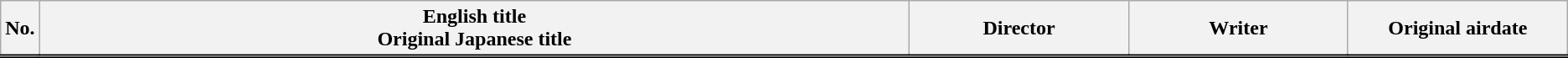<table class="wikitable">
<tr style="border-bottom: 3px solid #000000;">
<th style="width:1%;">No.</th>
<th>English title<br> Original Japanese title</th>
<th style="width:14%;">Director</th>
<th style="width:14%;">Writer</th>
<th style="width:14%;">Original airdate</th>
</tr>
<tr>
</tr>
</table>
